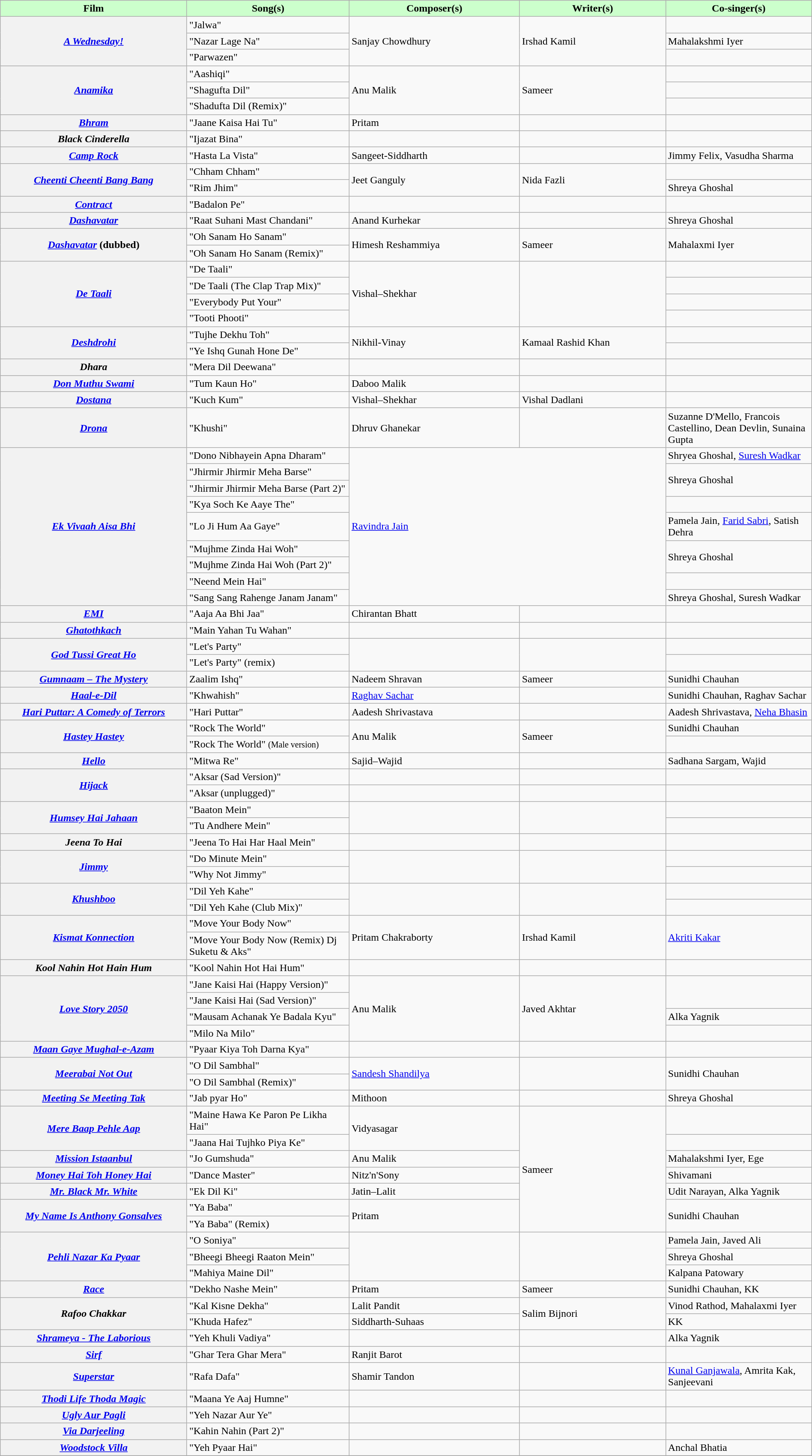<table class="wikitable plainrowheaders" style="width:100%;" textcolor:#000;">
<tr style="background:#cfc; text-align:center;">
<td scope="col" style="width:23%;"><strong>Film</strong></td>
<td scope="col" style="width:20%;"><strong>Song(s)</strong></td>
<td scope="col" style="width:21%;"><strong>Composer(s)</strong></td>
<td scope="col"><strong>Writer(s)</strong></td>
<td scope="col" style="width:18%;"><strong>Co-singer(s)</strong></td>
</tr>
<tr>
<th scope="row" rowspan=3><em><a href='#'>A Wednesday!</a></em></th>
<td>"Jalwa"</td>
<td rowspan=3>Sanjay Chowdhury</td>
<td rowspan=3>Irshad Kamil</td>
<td></td>
</tr>
<tr>
<td>"Nazar Lage Na"</td>
<td>Mahalakshmi Iyer</td>
</tr>
<tr>
<td>"Parwazen"</td>
<td></td>
</tr>
<tr>
<th scope="row" rowspan=3><em><a href='#'>Anamika</a></em></th>
<td>"Aashiqi"</td>
<td rowspan=3>Anu Malik</td>
<td rowspan=3>Sameer</td>
<td></td>
</tr>
<tr>
<td>"Shagufta Dil"</td>
<td></td>
</tr>
<tr>
<td>"Shadufta Dil (Remix)"</td>
<td></td>
</tr>
<tr>
<th scope="row"><em><a href='#'>Bhram</a></em></th>
<td>"Jaane Kaisa Hai Tu"</td>
<td rowspan="1">Pritam</td>
<td></td>
<td></td>
</tr>
<tr>
<th scope="row"><em>Black Cinderella</em></th>
<td>"Ijazat Bina"</td>
<td></td>
<td></td>
<td></td>
</tr>
<tr>
<th scope="row"><em><a href='#'>Camp Rock</a></em></th>
<td>"Hasta La Vista"</td>
<td>Sangeet-Siddharth</td>
<td></td>
<td>Jimmy Felix, Vasudha Sharma</td>
</tr>
<tr>
<th scope="row" rowspan=2><em><a href='#'>Cheenti Cheenti Bang Bang</a></em></th>
<td>"Chham Chham"</td>
<td rowspan=2>Jeet Ganguly</td>
<td rowspan=2>Nida Fazli</td>
<td></td>
</tr>
<tr>
<td>"Rim Jhim"</td>
<td>Shreya Ghoshal</td>
</tr>
<tr>
<th scope="row"><em><a href='#'>Contract</a></em></th>
<td>"Badalon Pe"</td>
<td></td>
<td></td>
<td></td>
</tr>
<tr>
<th scope="row"><em><a href='#'>Dashavatar</a></em></th>
<td>"Raat Suhani Mast Chandani"</td>
<td>Anand Kurhekar</td>
<td></td>
<td>Shreya Ghoshal</td>
</tr>
<tr>
<th scope="row" rowspan="2"><em><a href='#'>Dashavatar</a></em> (dubbed)</th>
<td>"Oh Sanam Ho Sanam"</td>
<td rowspan="2">Himesh Reshammiya</td>
<td rowspan="2">Sameer</td>
<td rowspan="2">Mahalaxmi Iyer</td>
</tr>
<tr>
<td>"Oh Sanam Ho Sanam (Remix)"</td>
</tr>
<tr>
<th scope="row" rowspan=4><em><a href='#'>De Taali</a></em></th>
<td>"De Taali"</td>
<td rowspan=4>Vishal–Shekhar</td>
<td rowspan=4></td>
<td></td>
</tr>
<tr>
<td>"De Taali (The Clap Trap Mix)"</td>
<td></td>
</tr>
<tr>
<td>"Everybody Put Your"</td>
<td></td>
</tr>
<tr>
<td>"Tooti Phooti"</td>
<td></td>
</tr>
<tr>
<th scope="row" rowspan=2><em><a href='#'>Deshdrohi</a></em></th>
<td>"Tujhe Dekhu Toh"</td>
<td rowspan=2>Nikhil-Vinay</td>
<td rowspan=2>Kamaal Rashid Khan</td>
<td></td>
</tr>
<tr>
<td>"Ye Ishq Gunah Hone De"</td>
<td></td>
</tr>
<tr>
<th scope="row"><em>Dhara</em></th>
<td>"Mera Dil Deewana"</td>
<td></td>
<td></td>
<td></td>
</tr>
<tr>
<th scope="row"><em><a href='#'>Don Muthu Swami</a></em></th>
<td>"Tum Kaun Ho"</td>
<td>Daboo Malik</td>
<td></td>
<td></td>
</tr>
<tr>
<th scope="row"><em><a href='#'>Dostana</a></em></th>
<td>"Kuch Kum"</td>
<td>Vishal–Shekhar</td>
<td>Vishal Dadlani</td>
<td></td>
</tr>
<tr>
<th scope="row"><em><a href='#'>Drona</a></em></th>
<td>"Khushi"</td>
<td>Dhruv Ghanekar</td>
<td></td>
<td>Suzanne D'Mello, Francois Castellino, Dean Devlin, Sunaina Gupta</td>
</tr>
<tr>
<th scope="row" rowspan=9><em><a href='#'>Ek Vivaah Aisa Bhi</a></em></th>
<td>"Dono Nibhayein Apna Dharam"</td>
<td rowspan=9 colspan=2><a href='#'>Ravindra Jain</a></td>
<td>Shryea Ghoshal, <a href='#'>Suresh Wadkar</a></td>
</tr>
<tr>
<td>"Jhirmir Jhirmir Meha Barse"</td>
<td rowspan="2">Shreya Ghoshal</td>
</tr>
<tr>
<td>"Jhirmir Jhirmir Meha Barse (Part 2)"</td>
</tr>
<tr>
<td>"Kya Soch Ke Aaye The"</td>
<td></td>
</tr>
<tr>
<td>"Lo Ji Hum Aa Gaye"</td>
<td>Pamela Jain, <a href='#'>Farid Sabri</a>, Satish Dehra</td>
</tr>
<tr>
<td>"Mujhme Zinda Hai Woh"</td>
<td rowspan="2">Shreya Ghoshal</td>
</tr>
<tr>
<td>"Mujhme Zinda Hai Woh (Part 2)"</td>
</tr>
<tr>
<td>"Neend Mein Hai"</td>
<td></td>
</tr>
<tr>
<td>"Sang Sang Rahenge Janam Janam"</td>
<td>Shreya Ghoshal, Suresh Wadkar</td>
</tr>
<tr>
<th scope="row"><em><a href='#'>EMI</a></em></th>
<td>"Aaja Aa Bhi Jaa"</td>
<td>Chirantan Bhatt</td>
<td></td>
<td></td>
</tr>
<tr>
<th scope="row"><em><a href='#'>Ghatothkach</a></em></th>
<td>"Main Yahan Tu Wahan"</td>
<td></td>
<td></td>
<td></td>
</tr>
<tr>
<th scope="row" rowspan=2><em><a href='#'>God Tussi Great Ho</a></em></th>
<td>"Let's Party"</td>
<td rowspan=2></td>
<td rowspan=2></td>
<td></td>
</tr>
<tr>
<td>"Let's Party" (remix)</td>
<td></td>
</tr>
<tr>
<th scope="row"><em><a href='#'>Gumnaam – The Mystery</a></em></th>
<td>Zaalim Ishq"</td>
<td>Nadeem Shravan</td>
<td>Sameer</td>
<td>Sunidhi Chauhan</td>
</tr>
<tr>
<th scope="row"><em><a href='#'>Haal-e-Dil</a></em></th>
<td>"Khwahish"</td>
<td><a href='#'>Raghav Sachar</a></td>
<td></td>
<td>Sunidhi Chauhan, Raghav Sachar</td>
</tr>
<tr>
<th scope="row"><em><a href='#'>Hari Puttar: A Comedy of Terrors</a></em></th>
<td>"Hari Puttar"</td>
<td>Aadesh Shrivastava</td>
<td></td>
<td>Aadesh Shrivastava, <a href='#'>Neha Bhasin</a></td>
</tr>
<tr>
<th scope="row" rowspan="2"><em><a href='#'>Hastey Hastey</a></em></th>
<td>"Rock The World"</td>
<td rowspan="2">Anu Malik</td>
<td rowspan="2">Sameer</td>
<td>Sunidhi Chauhan</td>
</tr>
<tr>
<td>"Rock The World" <small>(Male version)</small></td>
<td></td>
</tr>
<tr>
<th scope="row"><em><a href='#'>Hello</a></em></th>
<td>"Mitwa Re"</td>
<td>Sajid–Wajid</td>
<td></td>
<td>Sadhana Sargam, Wajid</td>
</tr>
<tr>
<th scope="row" rowspan=2><em><a href='#'>Hijack</a></em></th>
<td>"Aksar (Sad Version)"</td>
<td></td>
<td></td>
<td></td>
</tr>
<tr>
<td>"Aksar (unplugged)"</td>
<td></td>
<td></td>
<td></td>
</tr>
<tr>
<th scope="row" rowspan=2><em><a href='#'>Humsey Hai Jahaan</a></em></th>
<td>"Baaton Mein"</td>
<td rowspan=2></td>
<td rowspan=2></td>
<td></td>
</tr>
<tr>
<td>"Tu Andhere Mein"</td>
<td></td>
</tr>
<tr>
<th scope="row"><em>Jeena To Hai</em></th>
<td>"Jeena To Hai Har Haal Mein"</td>
<td></td>
<td></td>
<td></td>
</tr>
<tr>
<th scope="row" rowspan=2><em><a href='#'>Jimmy</a></em></th>
<td>"Do Minute Mein"</td>
<td rowspan=2></td>
<td rowspan=2></td>
<td></td>
</tr>
<tr>
<td>"Why Not Jimmy"</td>
<td></td>
</tr>
<tr>
<th scope="row" rowspan=2><em><a href='#'>Khushboo</a></em></th>
<td>"Dil Yeh Kahe"</td>
<td rowspan=2></td>
<td rowspan=2></td>
<td></td>
</tr>
<tr>
<td>"Dil Yeh Kahe (Club Mix)"</td>
<td></td>
</tr>
<tr>
<th scope="row" rowspan=2><em><a href='#'>Kismat Konnection</a></em></th>
<td>"Move Your Body Now"</td>
<td rowspan=2>Pritam Chakraborty</td>
<td rowspan=2>Irshad Kamil</td>
<td rowspan=2><a href='#'>Akriti Kakar</a></td>
</tr>
<tr>
<td>"Move Your Body Now (Remix) Dj Suketu & Aks"</td>
</tr>
<tr>
<th scope="row"><em>Kool Nahin Hot Hain Hum</em></th>
<td>"Kool Nahin Hot Hai Hum"</td>
<td></td>
<td></td>
<td></td>
</tr>
<tr>
<th scope="row" rowspan=4><em><a href='#'>Love Story 2050</a></em></th>
<td>"Jane Kaisi Hai (Happy Version)"</td>
<td rowspan=4>Anu Malik</td>
<td rowspan=4>Javed Akhtar</td>
<td rowspan=2></td>
</tr>
<tr>
<td>"Jane Kaisi Hai (Sad Version)"</td>
</tr>
<tr>
<td>"Mausam Achanak Ye Badala Kyu"</td>
<td>Alka Yagnik</td>
</tr>
<tr>
<td>"Milo Na Milo"</td>
<td></td>
</tr>
<tr>
<th scope="row"><em><a href='#'>Maan Gaye Mughal-e-Azam</a></em></th>
<td>"Pyaar Kiya Toh Darna Kya"</td>
<td></td>
<td></td>
<td></td>
</tr>
<tr>
<th scope="row" rowspan="2"><em><a href='#'>Meerabai Not Out</a></em></th>
<td>"O Dil Sambhal"</td>
<td rowspan="2"><a href='#'>Sandesh Shandilya</a></td>
<td rowspan="2"></td>
<td rowspan="2">Sunidhi Chauhan</td>
</tr>
<tr>
<td>"O Dil Sambhal (Remix)"</td>
</tr>
<tr>
<th scope="row"><em><a href='#'>Meeting Se Meeting Tak</a></em></th>
<td>"Jab pyar Ho"</td>
<td>Mithoon</td>
<td></td>
<td>Shreya Ghoshal</td>
</tr>
<tr>
<th scope="row" rowspan=2><em><a href='#'>Mere Baap Pehle Aap</a></em></th>
<td>"Maine Hawa Ke Paron Pe Likha Hai"</td>
<td rowspan=2>Vidyasagar</td>
<td rowspan=7>Sameer</td>
<td></td>
</tr>
<tr>
<td>"Jaana Hai Tujhko Piya Ke"</td>
<td></td>
</tr>
<tr>
<th scope="row"><em><a href='#'>Mission Istaanbul</a></em></th>
<td>"Jo Gumshuda"</td>
<td>Anu Malik</td>
<td>Mahalakshmi Iyer, Ege</td>
</tr>
<tr>
<th scope="row"><em><a href='#'>Money Hai Toh Honey Hai</a></em></th>
<td>"Dance Master"</td>
<td>Nitz'n'Sony</td>
<td>Shivamani</td>
</tr>
<tr>
<th scope="row"><em><a href='#'>Mr. Black Mr. White</a></em></th>
<td>"Ek Dil Ki"</td>
<td>Jatin–Lalit</td>
<td>Udit Narayan, Alka Yagnik</td>
</tr>
<tr>
<th scope="row" rowspan="2"><em><a href='#'>My Name Is Anthony Gonsalves</a></em></th>
<td>"Ya Baba"</td>
<td rowspan="2">Pritam</td>
<td rowspan="2">Sunidhi Chauhan</td>
</tr>
<tr>
<td>"Ya Baba" (Remix)</td>
</tr>
<tr>
<th scope="row" rowspan=3><em><a href='#'>Pehli Nazar Ka Pyaar</a></em></th>
<td>"O Soniya"</td>
<td rowspan=3></td>
<td rowspan=3></td>
<td>Pamela Jain, Javed Ali</td>
</tr>
<tr>
<td>"Bheegi Bheegi Raaton Mein"</td>
<td>Shreya Ghoshal</td>
</tr>
<tr>
<td>"Mahiya Maine Dil"</td>
<td>Kalpana Patowary</td>
</tr>
<tr>
<th scope="row"><em><a href='#'>Race</a></em></th>
<td>"Dekho Nashe Mein"</td>
<td>Pritam</td>
<td>Sameer</td>
<td>Sunidhi Chauhan, KK</td>
</tr>
<tr>
<th scope="row" rowspan=2><em>Rafoo Chakkar</em></th>
<td>"Kal Kisne Dekha"</td>
<td>Lalit Pandit</td>
<td rowspan=2>Salim Bijnori</td>
<td>Vinod Rathod, Mahalaxmi Iyer</td>
</tr>
<tr>
<td>"Khuda Hafez"</td>
<td>Siddharth-Suhaas</td>
<td>KK</td>
</tr>
<tr>
<th scope="row"><em><a href='#'>Shrameya - The Laborious</a></em></th>
<td>"Yeh Khuli Vadiya"</td>
<td></td>
<td></td>
<td>Alka Yagnik</td>
</tr>
<tr>
<th scope="row"><em><a href='#'>Sirf</a></em></th>
<td>"Ghar Tera Ghar Mera"</td>
<td>Ranjit Barot</td>
<td></td>
<td></td>
</tr>
<tr>
<th scope="row"><em><a href='#'>Superstar</a></em></th>
<td>"Rafa Dafa"</td>
<td>Shamir Tandon</td>
<td></td>
<td><a href='#'>Kunal Ganjawala</a>, Amrita Kak, Sanjeevani</td>
</tr>
<tr>
<th scope="row"><em><a href='#'>Thodi Life Thoda Magic</a></em></th>
<td>"Maana Ye Aaj Humne"</td>
<td></td>
<td></td>
<td></td>
</tr>
<tr>
<th scope="row"><em><a href='#'>Ugly Aur Pagli</a></em></th>
<td>"Yeh Nazar Aur Ye"</td>
<td></td>
<td></td>
<td></td>
</tr>
<tr>
<th scope="row"><em><a href='#'>Via Darjeeling</a></em></th>
<td>"Kahin Nahin (Part 2)"</td>
<td></td>
<td></td>
<td></td>
</tr>
<tr>
<th scope="row"><em><a href='#'>Woodstock Villa</a></em></th>
<td>"Yeh Pyaar Hai"</td>
<td></td>
<td></td>
<td>Anchal Bhatia</td>
</tr>
<tr>
</tr>
</table>
